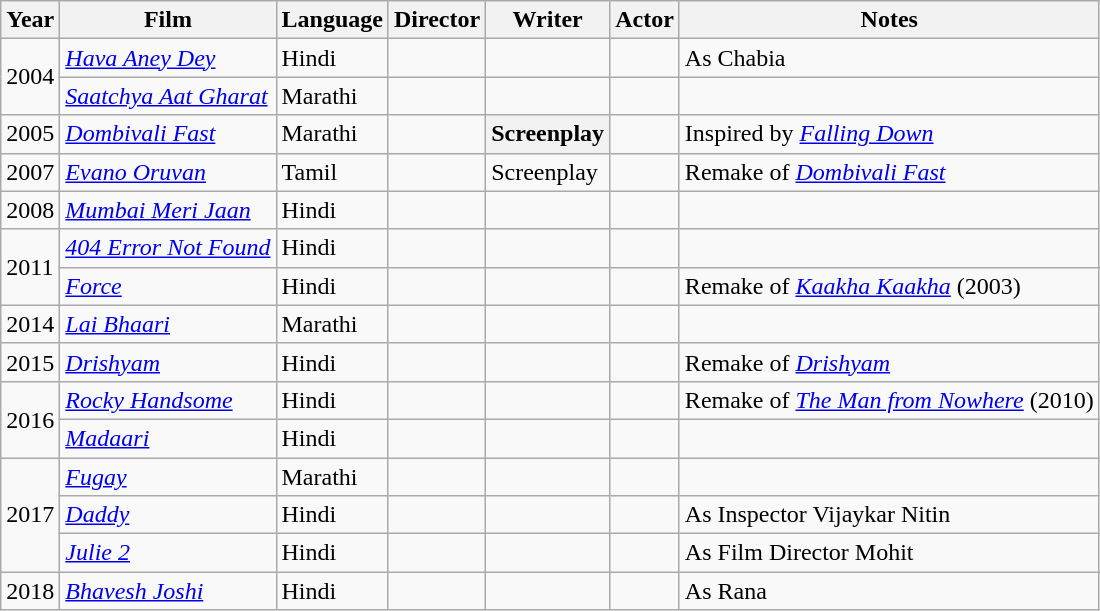<table class="wikitable sortable">
<tr>
<th>Year</th>
<th>Film</th>
<th>Language</th>
<th>Director</th>
<th>Writer</th>
<th>Actor</th>
<th class=unsortable>Notes</th>
</tr>
<tr>
<td rowspan="2">2004</td>
<td><em><a href='#'>Hava Aney Dey</a></em></td>
<td>Hindi</td>
<td></td>
<td></td>
<td></td>
<td>As Chabia</td>
</tr>
<tr>
<td><em><a href='#'>Saatchya Aat Gharat</a></em></td>
<td>Marathi</td>
<td></td>
<td></td>
<td></td>
<td></td>
</tr>
<tr>
<td>2005</td>
<td><em><a href='#'>Dombivali Fast</a></em></td>
<td>Marathi</td>
<td></td>
<th>Screenplay</th>
<td></td>
<td>Inspired by <em><a href='#'>Falling Down</a></em></td>
</tr>
<tr>
<td>2007</td>
<td><em><a href='#'>Evano Oruvan</a></em></td>
<td>Tamil</td>
<td></td>
<td>Screenplay</td>
<td></td>
<td>Remake of <em><a href='#'>Dombivali Fast</a></em></td>
</tr>
<tr>
<td>2008</td>
<td><em><a href='#'>Mumbai Meri Jaan</a></em></td>
<td>Hindi</td>
<td></td>
<td></td>
<td></td>
<td></td>
</tr>
<tr>
<td rowspan="2">2011</td>
<td><em><a href='#'>404 Error Not Found</a></em></td>
<td>Hindi</td>
<td></td>
<td></td>
<td></td>
<td></td>
</tr>
<tr>
<td><em><a href='#'>Force</a></em></td>
<td>Hindi</td>
<td></td>
<td></td>
<td></td>
<td>Remake of <em><a href='#'>Kaakha Kaakha</a></em> (2003)</td>
</tr>
<tr>
<td>2014</td>
<td><em><a href='#'>Lai Bhaari</a></em></td>
<td>Marathi</td>
<td></td>
<td></td>
<td></td>
<td></td>
</tr>
<tr>
<td>2015</td>
<td><em><a href='#'>Drishyam</a></em></td>
<td>Hindi</td>
<td></td>
<td></td>
<td></td>
<td>Remake of <em><a href='#'>Drishyam</a></em></td>
</tr>
<tr>
<td rowspan="2">2016</td>
<td><em><a href='#'>Rocky Handsome</a></em></td>
<td>Hindi</td>
<td></td>
<td></td>
<td></td>
<td>Remake of <em><a href='#'>The Man from Nowhere</a></em> (2010)</td>
</tr>
<tr>
<td><em><a href='#'>Madaari</a></em></td>
<td>Hindi</td>
<td></td>
<td></td>
<td></td>
<td></td>
</tr>
<tr>
<td rowspan="3">2017</td>
<td><em><a href='#'>Fugay</a></em></td>
<td>Marathi</td>
<td></td>
<td></td>
<td></td>
<td></td>
</tr>
<tr>
<td><em><a href='#'>Daddy</a></em></td>
<td>Hindi</td>
<td></td>
<td></td>
<td></td>
<td>As Inspector Vijaykar Nitin</td>
</tr>
<tr>
<td><em><a href='#'>Julie 2</a></em></td>
<td>Hindi</td>
<td></td>
<td></td>
<td></td>
<td>As Film Director Mohit</td>
</tr>
<tr>
<td>2018</td>
<td><em><a href='#'>Bhavesh Joshi</a></em></td>
<td>Hindi</td>
<td></td>
<td></td>
<td></td>
<td>As Rana</td>
</tr>
</table>
